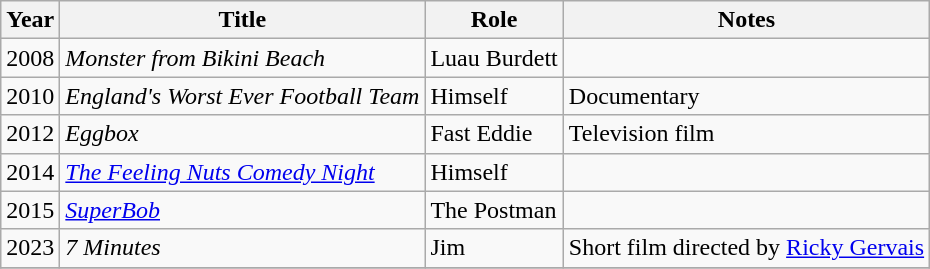<table - class="wikitable">
<tr>
<th>Year</th>
<th>Title</th>
<th>Role</th>
<th>Notes</th>
</tr>
<tr>
<td>2008</td>
<td><em>Monster from Bikini Beach</em></td>
<td>Luau Burdett</td>
<td></td>
</tr>
<tr>
<td>2010</td>
<td><em>England's Worst Ever Football Team</em></td>
<td>Himself</td>
<td>Documentary</td>
</tr>
<tr>
<td>2012</td>
<td><em>Eggbox</em></td>
<td>Fast Eddie</td>
<td>Television film</td>
</tr>
<tr>
<td>2014</td>
<td><em><a href='#'>The Feeling Nuts Comedy Night</a></em></td>
<td>Himself</td>
<td></td>
</tr>
<tr>
<td>2015</td>
<td><em><a href='#'>SuperBob</a></em></td>
<td>The Postman</td>
<td></td>
</tr>
<tr>
<td>2023</td>
<td><em>7 Minutes</em></td>
<td>Jim</td>
<td>Short film directed by <a href='#'>Ricky Gervais</a></td>
</tr>
<tr>
</tr>
</table>
